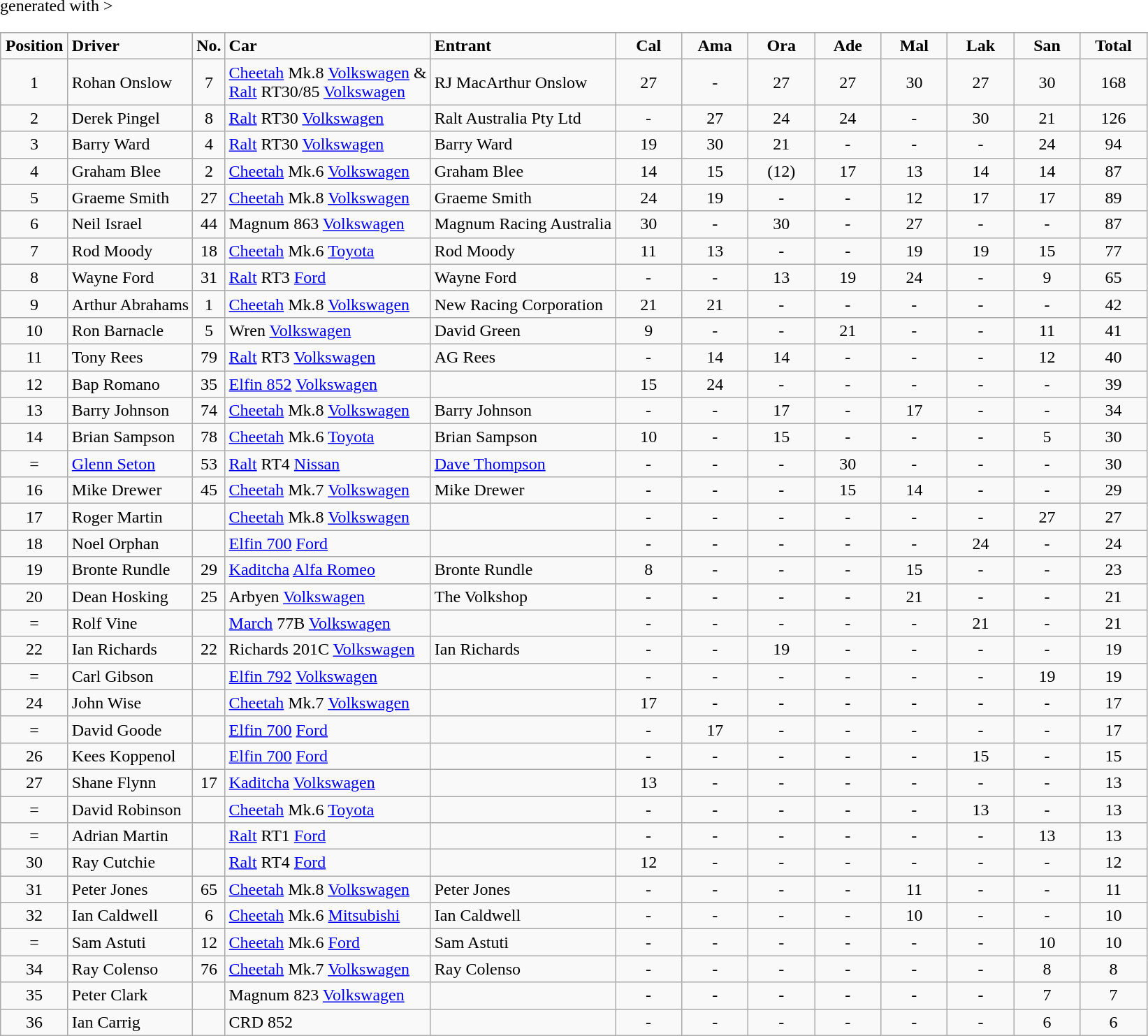<table class="wikitable" <hiddentext>generated with >
<tr style="font-weight:bold">
<td width="57" height="14" align="center">Position</td>
<td>Driver</td>
<td align="center">No.</td>
<td>Car</td>
<td>Entrant</td>
<td width="56" align="center">Cal</td>
<td width="56" align="center">Ama</td>
<td width="56" align="center">Ora</td>
<td width="56" align="center">Ade</td>
<td width="56" align="center">Mal</td>
<td width="56" align="center">Lak</td>
<td width="56" align="center">San</td>
<td width="56" align="center">Total</td>
</tr>
<tr>
<td height="14" align="center">1</td>
<td>Rohan Onslow</td>
<td align="center">7</td>
<td><a href='#'>Cheetah</a> Mk.8 <a href='#'>Volkswagen</a> & <br> <a href='#'>Ralt</a> RT30/85 <a href='#'>Volkswagen</a></td>
<td>RJ MacArthur Onslow</td>
<td align="center">27</td>
<td align="center">-</td>
<td align="center">27</td>
<td align="center">27</td>
<td align="center">30</td>
<td align="center">27</td>
<td align="center">30</td>
<td align="center">168</td>
</tr>
<tr>
<td height="14" align="center">2</td>
<td>Derek Pingel</td>
<td align="center">8</td>
<td><a href='#'>Ralt</a> RT30 <a href='#'>Volkswagen</a></td>
<td>Ralt Australia Pty Ltd</td>
<td align="center">-</td>
<td align="center">27</td>
<td align="center">24</td>
<td align="center">24</td>
<td align="center">-</td>
<td align="center">30</td>
<td align="center">21</td>
<td align="center">126</td>
</tr>
<tr>
<td height="14" align="center">3</td>
<td>Barry Ward</td>
<td align="center">4</td>
<td><a href='#'>Ralt</a> RT30 <a href='#'>Volkswagen</a></td>
<td>Barry Ward</td>
<td align="center">19</td>
<td align="center">30</td>
<td align="center">21</td>
<td align="center">-</td>
<td align="center">-</td>
<td align="center">-</td>
<td align="center">24</td>
<td align="center">94</td>
</tr>
<tr>
<td height="14" align="center">4</td>
<td>Graham Blee</td>
<td align="center">2</td>
<td><a href='#'>Cheetah</a> Mk.6 <a href='#'>Volkswagen</a></td>
<td>Graham Blee</td>
<td align="center">14</td>
<td align="center">15</td>
<td align="center">(12)</td>
<td align="center">17</td>
<td align="center">13</td>
<td align="center">14</td>
<td align="center">14</td>
<td align="center">87</td>
</tr>
<tr>
<td height="14" align="center">5</td>
<td>Graeme Smith</td>
<td align="center">27</td>
<td><a href='#'>Cheetah</a> Mk.8 <a href='#'>Volkswagen</a></td>
<td>Graeme Smith</td>
<td align="center">24</td>
<td align="center">19</td>
<td align="center">-</td>
<td align="center">-</td>
<td align="center">12</td>
<td align="center">17</td>
<td align="center">17</td>
<td align="center">89</td>
</tr>
<tr>
<td height="14" align="center">6</td>
<td>Neil Israel</td>
<td align="center">44</td>
<td>Magnum 863 <a href='#'>Volkswagen</a></td>
<td>Magnum Racing Australia</td>
<td align="center">30</td>
<td align="center">-</td>
<td align="center">30</td>
<td align="center">-</td>
<td align="center">27</td>
<td align="center">-</td>
<td align="center">-</td>
<td align="center">87</td>
</tr>
<tr>
<td height="14" align="center">7</td>
<td>Rod Moody</td>
<td align="center">18</td>
<td><a href='#'>Cheetah</a> Mk.6 <a href='#'>Toyota</a></td>
<td>Rod Moody</td>
<td align="center">11</td>
<td align="center">13</td>
<td align="center">-</td>
<td align="center">-</td>
<td align="center">19</td>
<td align="center">19</td>
<td align="center">15</td>
<td align="center">77</td>
</tr>
<tr>
<td height="14" align="center">8</td>
<td>Wayne Ford</td>
<td align="center">31</td>
<td><a href='#'>Ralt</a> RT3 <a href='#'>Ford</a></td>
<td>Wayne Ford</td>
<td align="center">-</td>
<td align="center">-</td>
<td align="center">13</td>
<td align="center">19</td>
<td align="center">24</td>
<td align="center">-</td>
<td align="center">9</td>
<td align="center">65</td>
</tr>
<tr>
<td height="14" align="center">9</td>
<td>Arthur Abrahams</td>
<td align="center">1</td>
<td><a href='#'>Cheetah</a> Mk.8 <a href='#'>Volkswagen</a></td>
<td>New Racing Corporation</td>
<td align="center">21</td>
<td align="center">21</td>
<td align="center">-</td>
<td align="center">-</td>
<td align="center">-</td>
<td align="center">-</td>
<td align="center">-</td>
<td align="center">42</td>
</tr>
<tr>
<td height="14" align="center">10</td>
<td>Ron Barnacle</td>
<td align="center">5</td>
<td>Wren <a href='#'>Volkswagen</a></td>
<td>David Green</td>
<td align="center">9</td>
<td align="center">-</td>
<td align="center">-</td>
<td align="center">21</td>
<td align="center">-</td>
<td align="center">-</td>
<td align="center">11</td>
<td align="center">41</td>
</tr>
<tr>
<td height="14" align="center">11</td>
<td>Tony Rees</td>
<td align="center">79</td>
<td><a href='#'>Ralt</a> RT3 <a href='#'>Volkswagen</a></td>
<td>AG Rees</td>
<td align="center">-</td>
<td align="center">14</td>
<td align="center">14</td>
<td align="center">-</td>
<td align="center">-</td>
<td align="center">-</td>
<td align="center">12</td>
<td align="center">40</td>
</tr>
<tr>
<td height="14" align="center">12</td>
<td>Bap Romano</td>
<td align="center">35</td>
<td><a href='#'>Elfin 852</a> <a href='#'>Volkswagen</a></td>
<td> </td>
<td align="center">15</td>
<td align="center">24</td>
<td align="center">-</td>
<td align="center">-</td>
<td align="center">-</td>
<td align="center">-</td>
<td align="center">-</td>
<td align="center">39</td>
</tr>
<tr>
<td height="14" align="center">13</td>
<td>Barry Johnson</td>
<td align="center">74</td>
<td><a href='#'>Cheetah</a> Mk.8 <a href='#'>Volkswagen</a></td>
<td>Barry Johnson</td>
<td align="center">-</td>
<td align="center">-</td>
<td align="center">17</td>
<td align="center">-</td>
<td align="center">17</td>
<td align="center">-</td>
<td align="center">-</td>
<td align="center">34</td>
</tr>
<tr>
<td height="14" align="center">14</td>
<td>Brian Sampson</td>
<td align="center">78</td>
<td><a href='#'>Cheetah</a> Mk.6 <a href='#'>Toyota</a></td>
<td>Brian Sampson</td>
<td align="center">10</td>
<td align="center">-</td>
<td align="center">15</td>
<td align="center">-</td>
<td align="center">-</td>
<td align="center">-</td>
<td align="center">5</td>
<td align="center">30</td>
</tr>
<tr>
<td height="14" align="center">=</td>
<td><a href='#'>Glenn Seton</a></td>
<td align="center">53</td>
<td><a href='#'>Ralt</a> RT4 <a href='#'>Nissan</a></td>
<td><a href='#'>Dave Thompson</a></td>
<td align="center">-</td>
<td align="center">-</td>
<td align="center">-</td>
<td align="center">30</td>
<td align="center">-</td>
<td align="center">-</td>
<td align="center">-</td>
<td align="center">30</td>
</tr>
<tr>
<td height="14" align="center">16</td>
<td>Mike Drewer</td>
<td align="center">45</td>
<td><a href='#'>Cheetah</a> Mk.7 <a href='#'>Volkswagen</a></td>
<td>Mike Drewer</td>
<td align="center">-</td>
<td align="center">-</td>
<td align="center">-</td>
<td align="center">15</td>
<td align="center">14</td>
<td align="center">-</td>
<td align="center">-</td>
<td align="center">29</td>
</tr>
<tr>
<td height="14" align="center">17</td>
<td>Roger Martin</td>
<td align="center"> </td>
<td><a href='#'>Cheetah</a> Mk.8 <a href='#'>Volkswagen</a></td>
<td> </td>
<td align="center">-</td>
<td align="center">-</td>
<td align="center">-</td>
<td align="center">-</td>
<td align="center">-</td>
<td align="center">-</td>
<td align="center">27</td>
<td align="center">27</td>
</tr>
<tr>
<td height="14" align="center">18</td>
<td>Noel Orphan</td>
<td align="center"> </td>
<td><a href='#'>Elfin 700</a> <a href='#'>Ford</a></td>
<td> </td>
<td align="center">-</td>
<td align="center">-</td>
<td align="center">-</td>
<td align="center">-</td>
<td align="center">-</td>
<td align="center">24</td>
<td align="center">-</td>
<td align="center">24</td>
</tr>
<tr>
<td height="14" align="center">19</td>
<td>Bronte Rundle</td>
<td align="center">29</td>
<td><a href='#'>Kaditcha</a> <a href='#'>Alfa Romeo</a></td>
<td>Bronte Rundle</td>
<td align="center">8</td>
<td align="center">-</td>
<td align="center">-</td>
<td align="center">-</td>
<td align="center">15</td>
<td align="center">-</td>
<td align="center">-</td>
<td align="center">23</td>
</tr>
<tr>
<td height="14" align="center">20</td>
<td>Dean Hosking</td>
<td align="center">25</td>
<td>Arbyen <a href='#'>Volkswagen</a></td>
<td>The Volkshop</td>
<td align="center">-</td>
<td align="center">-</td>
<td align="center">-</td>
<td align="center">-</td>
<td align="center">21</td>
<td align="center">-</td>
<td align="center">-</td>
<td align="center">21</td>
</tr>
<tr>
<td height="14" align="center">=</td>
<td>Rolf Vine</td>
<td align="center"> </td>
<td><a href='#'>March</a> 77B <a href='#'>Volkswagen</a></td>
<td> </td>
<td align="center">-</td>
<td align="center">-</td>
<td align="center">-</td>
<td align="center">-</td>
<td align="center">-</td>
<td align="center">21</td>
<td align="center">-</td>
<td align="center">21</td>
</tr>
<tr>
<td height="14" align="center">22</td>
<td>Ian Richards</td>
<td align="center">22</td>
<td>Richards 201C <a href='#'>Volkswagen</a></td>
<td>Ian Richards</td>
<td align="center">-</td>
<td align="center">-</td>
<td align="center">19</td>
<td align="center">-</td>
<td align="center">-</td>
<td align="center">-</td>
<td align="center">-</td>
<td align="center">19</td>
</tr>
<tr>
<td height="14" align="center">=</td>
<td>Carl Gibson</td>
<td align="center"> </td>
<td><a href='#'>Elfin 792</a> <a href='#'>Volkswagen</a></td>
<td> </td>
<td align="center">-</td>
<td align="center">-</td>
<td align="center">-</td>
<td align="center">-</td>
<td align="center">-</td>
<td align="center">-</td>
<td align="center">19</td>
<td align="center">19</td>
</tr>
<tr>
<td height="14" align="center">24</td>
<td>John Wise</td>
<td align="center"> </td>
<td><a href='#'>Cheetah</a> Mk.7 <a href='#'>Volkswagen</a></td>
<td> </td>
<td align="center">17</td>
<td align="center">-</td>
<td align="center">-</td>
<td align="center">-</td>
<td align="center">-</td>
<td align="center">-</td>
<td align="center">-</td>
<td align="center">17</td>
</tr>
<tr>
<td height="14" align="center">=</td>
<td>David Goode</td>
<td align="center"> </td>
<td><a href='#'>Elfin 700</a> <a href='#'>Ford</a></td>
<td> </td>
<td align="center">-</td>
<td align="center">17</td>
<td align="center">-</td>
<td align="center">-</td>
<td align="center">-</td>
<td align="center">-</td>
<td align="center">-</td>
<td align="center">17</td>
</tr>
<tr>
<td height="14" align="center">26</td>
<td>Kees Koppenol</td>
<td align="center"> </td>
<td><a href='#'>Elfin 700</a> <a href='#'>Ford</a></td>
<td> </td>
<td align="center">-</td>
<td align="center">-</td>
<td align="center">-</td>
<td align="center">-</td>
<td align="center">-</td>
<td align="center">15</td>
<td align="center">-</td>
<td align="center">15</td>
</tr>
<tr>
<td height="14" align="center">27</td>
<td>Shane Flynn</td>
<td align="center">17</td>
<td><a href='#'>Kaditcha</a> <a href='#'>Volkswagen</a></td>
<td> </td>
<td align="center">13</td>
<td align="center">-</td>
<td align="center">-</td>
<td align="center">-</td>
<td align="center">-</td>
<td align="center">-</td>
<td align="center">-</td>
<td align="center">13</td>
</tr>
<tr>
<td height="14" align="center">=</td>
<td>David Robinson</td>
<td align="center"> </td>
<td><a href='#'>Cheetah</a> Mk.6 <a href='#'>Toyota</a></td>
<td> </td>
<td align="center">-</td>
<td align="center">-</td>
<td align="center">-</td>
<td align="center">-</td>
<td align="center">-</td>
<td align="center">13</td>
<td align="center">-</td>
<td align="center">13</td>
</tr>
<tr>
<td height="14" align="center">=</td>
<td>Adrian Martin</td>
<td align="center"> </td>
<td><a href='#'>Ralt</a> RT1 <a href='#'>Ford</a></td>
<td> </td>
<td align="center">-</td>
<td align="center">-</td>
<td align="center">-</td>
<td align="center">-</td>
<td align="center">-</td>
<td align="center">-</td>
<td align="center">13</td>
<td align="center">13</td>
</tr>
<tr>
<td height="14" align="center">30</td>
<td>Ray Cutchie</td>
<td align="center"> </td>
<td><a href='#'>Ralt</a> RT4 <a href='#'>Ford</a></td>
<td> </td>
<td align="center">12</td>
<td align="center">-</td>
<td align="center">-</td>
<td align="center">-</td>
<td align="center">-</td>
<td align="center">-</td>
<td align="center">-</td>
<td align="center">12</td>
</tr>
<tr>
<td height="14" align="center">31</td>
<td>Peter Jones</td>
<td align="center">65</td>
<td><a href='#'>Cheetah</a> Mk.8 <a href='#'>Volkswagen</a></td>
<td>Peter Jones</td>
<td align="center">-</td>
<td align="center">-</td>
<td align="center">-</td>
<td align="center">-</td>
<td align="center">11</td>
<td align="center">-</td>
<td align="center">-</td>
<td align="center">11</td>
</tr>
<tr>
<td height="14" align="center">32</td>
<td>Ian Caldwell</td>
<td align="center">6</td>
<td><a href='#'>Cheetah</a> Mk.6 <a href='#'>Mitsubishi</a></td>
<td>Ian Caldwell</td>
<td align="center">-</td>
<td align="center">-</td>
<td align="center">-</td>
<td align="center">-</td>
<td align="center">10</td>
<td align="center">-</td>
<td align="center">-</td>
<td align="center">10</td>
</tr>
<tr>
<td height="14" align="center">=</td>
<td>Sam Astuti</td>
<td align="center">12</td>
<td><a href='#'>Cheetah</a> Mk.6 <a href='#'>Ford</a></td>
<td>Sam Astuti</td>
<td align="center">-</td>
<td align="center">-</td>
<td align="center">-</td>
<td align="center">-</td>
<td align="center">-</td>
<td align="center">-</td>
<td align="center">10</td>
<td align="center">10</td>
</tr>
<tr>
<td height="14" align="center">34</td>
<td>Ray Colenso</td>
<td align="center">76</td>
<td><a href='#'>Cheetah</a> Mk.7 <a href='#'>Volkswagen</a></td>
<td>Ray Colenso</td>
<td align="center">-</td>
<td align="center">-</td>
<td align="center">-</td>
<td align="center">-</td>
<td align="center">-</td>
<td align="center">-</td>
<td align="center">8</td>
<td align="center">8</td>
</tr>
<tr>
<td height="14" align="center">35</td>
<td>Peter Clark</td>
<td align="center"> </td>
<td>Magnum 823 <a href='#'>Volkswagen</a></td>
<td> </td>
<td align="center">-</td>
<td align="center">-</td>
<td align="center">-</td>
<td align="center">-</td>
<td align="center">-</td>
<td align="center">-</td>
<td align="center">7</td>
<td align="center">7</td>
</tr>
<tr>
<td height="14" align="center">36</td>
<td>Ian Carrig</td>
<td align="center"> </td>
<td>CRD 852</td>
<td> </td>
<td align="center">-</td>
<td align="center">-</td>
<td align="center">-</td>
<td align="center">-</td>
<td align="center">-</td>
<td align="center">-</td>
<td align="center">6</td>
<td align="center">6</td>
</tr>
</table>
